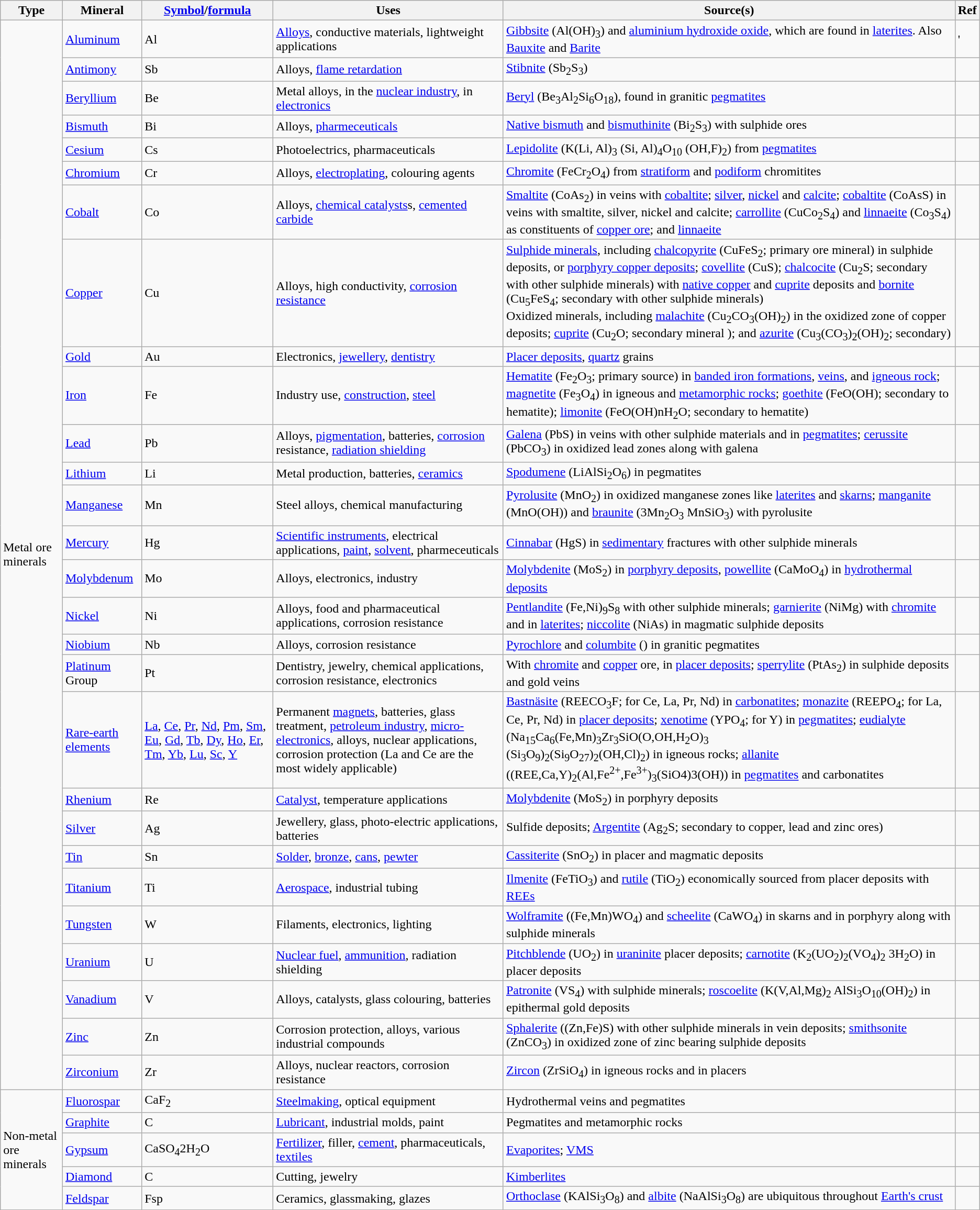<table class="wikitable sortable">
<tr>
<th>Type</th>
<th>Mineral</th>
<th style=width:10em><a href='#'>Symbol</a>/<a href='#'>formula</a></th>
<th>Uses</th>
<th>Source(s)</th>
<th style=width:15>Ref</th>
</tr>
<tr>
<td rowspan="28">Metal ore minerals</td>
<td><a href='#'>Aluminum</a></td>
<td>Al</td>
<td><a href='#'>Alloys</a>, conductive materials, lightweight applications</td>
<td><a href='#'>Gibbsite</a> (Al(OH)<sub>3</sub>) and <a href='#'>aluminium hydroxide oxide</a>, which are found in <a href='#'>laterites</a>. Also <a href='#'>Bauxite</a> and <a href='#'>Barite</a></td>
<td> '</td>
</tr>
<tr>
<td><a href='#'>Antimony</a></td>
<td>Sb</td>
<td>Alloys, <a href='#'>flame retardation</a></td>
<td><a href='#'>Stibnite</a> (Sb<sub>2</sub>S<sub>3</sub>)</td>
<td></td>
</tr>
<tr>
<td><a href='#'>Beryllium</a></td>
<td>Be</td>
<td>Metal alloys, in the <a href='#'>nuclear industry</a>, in <a href='#'>electronics</a></td>
<td><a href='#'>Beryl</a> (Be<sub>3</sub>Al<sub>2</sub>Si<sub>6</sub>O<sub>18</sub>), found in granitic <a href='#'>pegmatites</a></td>
<td></td>
</tr>
<tr>
<td><a href='#'>Bismuth</a></td>
<td>Bi</td>
<td>Alloys, <a href='#'>pharmeceuticals</a></td>
<td><a href='#'>Native bismuth</a> and <a href='#'>bismuthinite</a> (Bi<sub>2</sub>S<sub>3</sub>) with sulphide ores</td>
<td></td>
</tr>
<tr>
<td><a href='#'>Cesium</a></td>
<td>Cs</td>
<td>Photoelectrics, pharmaceuticals</td>
<td><a href='#'>Lepidolite</a> (K(Li, Al)<sub>3</sub> (Si, Al)<sub>4</sub>O<sub>10</sub> (OH,F)<sub>2</sub>) from <a href='#'>pegmatites</a></td>
<td></td>
</tr>
<tr>
<td><a href='#'>Chromium</a></td>
<td>Cr</td>
<td>Alloys, <a href='#'>electroplating</a>, colouring agents</td>
<td><a href='#'>Chromite</a> (FeCr<sub>2</sub>O<sub>4</sub>) from <a href='#'>stratiform</a> and <a href='#'>podiform</a> chromitites</td>
<td></td>
</tr>
<tr>
<td><a href='#'>Cobalt</a></td>
<td>Co</td>
<td>Alloys, <a href='#'>chemical catalysts</a>s, <a href='#'>cemented carbide</a></td>
<td><a href='#'>Smaltite</a> (CoAs<sub>2</sub>) in veins with <a href='#'>cobaltite</a>; <a href='#'>silver</a>, <a href='#'>nickel</a> and <a href='#'>calcite</a>; <a href='#'>cobaltite</a> (CoAsS) in veins with smaltite, silver, nickel and calcite; <a href='#'>carrollite</a> (CuCo<sub>2</sub>S<sub>4</sub>) and <a href='#'>linnaeite</a> (Co<sub>3</sub>S<sub>4</sub>) as constituents of <a href='#'>copper ore</a>; and <a href='#'>linnaeite</a></td>
<td></td>
</tr>
<tr>
<td><a href='#'>Copper</a></td>
<td>Cu</td>
<td>Alloys, high conductivity, <a href='#'>corrosion resistance</a></td>
<td><a href='#'>Sulphide minerals</a>, including <a href='#'>chalcopyrite</a> (CuFeS<sub>2</sub>; primary ore mineral) in sulphide deposits, or <a href='#'>porphyry copper deposits</a>; <a href='#'>covellite</a> (CuS); <a href='#'>chalcocite</a> (Cu<sub>2</sub>S; secondary with other sulphide minerals) with <a href='#'>native copper</a> and <a href='#'>cuprite</a> deposits and <a href='#'>bornite</a> (Cu<sub>5</sub>FeS<sub>4</sub>; secondary with other sulphide minerals)<br>Oxidized minerals, including <a href='#'>malachite</a> (Cu<sub>2</sub>CO<sub>3</sub>(OH)<sub>2</sub>) in the oxidized zone of copper deposits; <a href='#'>cuprite</a> (Cu<sub>2</sub>O; secondary mineral ); and <a href='#'>azurite</a> (Cu<sub>3</sub>(CO<sub>3</sub>)<sub>2</sub>(OH)<sub>2</sub>; secondary)</td>
<td></td>
</tr>
<tr>
<td><a href='#'>Gold</a></td>
<td>Au</td>
<td>Electronics, <a href='#'>jewellery</a>, <a href='#'>dentistry</a></td>
<td><a href='#'>Placer deposits</a>, <a href='#'>quartz</a> grains</td>
<td></td>
</tr>
<tr>
<td><a href='#'>Iron</a></td>
<td>Fe</td>
<td>Industry use, <a href='#'>construction</a>, <a href='#'>steel</a></td>
<td><a href='#'>Hematite</a> (Fe<sub>2</sub>O<sub>3</sub>; primary source) in <a href='#'>banded iron formations</a>, <a href='#'>veins</a>, and <a href='#'>igneous rock</a>; <a href='#'>magnetite</a> (Fe<sub>3</sub>O<sub>4</sub>) in igneous and <a href='#'>metamorphic rocks</a>; <a href='#'>goethite</a> (FeO(OH); secondary to hematite); <a href='#'>limonite</a> (FeO(OH)nH<sub>2</sub>O; secondary to hematite)</td>
<td></td>
</tr>
<tr>
<td><a href='#'>Lead</a></td>
<td>Pb</td>
<td>Alloys, <a href='#'>pigmentation</a>, batteries, <a href='#'>corrosion</a> resistance, <a href='#'>radiation shielding</a></td>
<td><a href='#'>Galena</a> (PbS) in veins with other sulphide materials and in <a href='#'>pegmatites</a>; <a href='#'>cerussite</a> (PbCO<sub>3</sub>) in oxidized lead zones along with galena</td>
<td></td>
</tr>
<tr>
<td><a href='#'>Lithium</a></td>
<td>Li</td>
<td>Metal production, batteries, <a href='#'>ceramics</a></td>
<td><a href='#'>Spodumene</a> (LiAlSi<sub>2</sub>O<sub>6</sub>) in pegmatites</td>
<td></td>
</tr>
<tr>
<td><a href='#'>Manganese</a></td>
<td>Mn</td>
<td>Steel alloys, chemical manufacturing</td>
<td><a href='#'>Pyrolusite</a> (MnO<sub>2</sub>) in oxidized manganese zones like <a href='#'>laterites</a> and <a href='#'>skarns</a>; <a href='#'>manganite</a> (MnO(OH)) and <a href='#'>braunite</a> (3Mn<sub>2</sub>O<sub>3</sub> MnSiO<sub>3</sub>) with pyrolusite</td>
<td></td>
</tr>
<tr>
<td><a href='#'>Mercury</a></td>
<td>Hg</td>
<td><a href='#'>Scientific instruments</a>, electrical applications, <a href='#'>paint</a>, <a href='#'>solvent</a>, pharmeceuticals</td>
<td><a href='#'>Cinnabar</a> (HgS) in <a href='#'>sedimentary</a> fractures with other sulphide minerals</td>
<td></td>
</tr>
<tr>
<td><a href='#'>Molybdenum</a></td>
<td>Mo</td>
<td>Alloys, electronics, industry</td>
<td><a href='#'>Molybdenite</a> (MoS<sub>2</sub>) in <a href='#'>porphyry deposits</a>, <a href='#'>powellite</a> (CaMoO<sub>4</sub>) in <a href='#'>hydrothermal deposits</a></td>
<td></td>
</tr>
<tr>
<td><a href='#'>Nickel</a></td>
<td>Ni</td>
<td>Alloys, food and pharmaceutical applications, corrosion resistance</td>
<td><a href='#'>Pentlandite</a> (Fe,Ni)<sub>9</sub>S<sub>8</sub> with other sulphide minerals; <a href='#'>garnierite</a> (NiMg) with <a href='#'>chromite</a> and in <a href='#'>laterites</a>; <a href='#'>niccolite</a> (NiAs) in magmatic sulphide deposits</td>
<td></td>
</tr>
<tr>
<td><a href='#'>Niobium</a></td>
<td>Nb</td>
<td>Alloys, corrosion resistance</td>
<td><a href='#'>Pyrochlore</a>  and <a href='#'>columbite</a> () in granitic pegmatites</td>
<td></td>
</tr>
<tr>
<td><a href='#'>Platinum</a> Group</td>
<td>Pt</td>
<td>Dentistry, jewelry, chemical applications, corrosion resistance, electronics</td>
<td>With <a href='#'>chromite</a> and <a href='#'>copper</a> ore, in <a href='#'>placer deposits</a>; <a href='#'>sperrylite</a> (PtAs<sub>2</sub>) in sulphide deposits and gold veins</td>
<td></td>
</tr>
<tr>
<td><a href='#'>Rare-earth elements</a></td>
<td><a href='#'>La</a>, <a href='#'>Ce</a>, <a href='#'>Pr</a>, <a href='#'>Nd</a>, <a href='#'>Pm</a>, <a href='#'>Sm</a>, <a href='#'>Eu</a>, <a href='#'>Gd</a>, <a href='#'>Tb</a>, <a href='#'>Dy</a>, <a href='#'>Ho</a>, <a href='#'>Er</a>, <a href='#'>Tm</a>, <a href='#'>Yb</a>, <a href='#'>Lu</a>, <a href='#'>Sc</a>, <a href='#'>Y</a></td>
<td>Permanent <a href='#'>magnets</a>, batteries, glass treatment, <a href='#'>petroleum industry</a>, <a href='#'>micro-electronics</a>, alloys, nuclear applications, corrosion protection (La and Ce are the most widely applicable)</td>
<td><a href='#'>Bastnäsite</a> (REECO<sub>3</sub>F; for Ce, La, Pr, Nd) in <a href='#'>carbonatites</a>; <a href='#'>monazite</a> (REEPO<sub>4</sub>; for La, Ce, Pr, Nd) in <a href='#'>placer deposits</a>; <a href='#'>xenotime</a> (YPO<sub>4</sub>; for Y) in <a href='#'>pegmatites</a>; <a href='#'>eudialyte</a> (Na<sub>15</sub>Ca<sub>6</sub>(Fe,Mn)<sub>3</sub>Zr<sub>3</sub>SiO(O,OH,H<sub>2</sub>O)<sub>3</sub><br>(Si<sub>3</sub>O<sub>9</sub>)<sub>2</sub>(Si<sub>9</sub>O<sub>27</sub>)<sub>2</sub>(OH,Cl)<sub>2</sub>) in igneous rocks; <a href='#'>allanite</a> ((REE,Ca,Y)<sub>2</sub>(Al,Fe<sup>2+</sup>,Fe<sup>3+</sup>)<sub>3</sub>(SiO4)3(OH)) in <a href='#'>pegmatites</a> and carbonatites</td>
<td><strong></strong></td>
</tr>
<tr>
<td><a href='#'>Rhenium</a></td>
<td>Re</td>
<td><a href='#'>Catalyst</a>, temperature applications</td>
<td><a href='#'>Molybdenite</a> (MoS<sub>2</sub>) in porphyry deposits</td>
<td></td>
</tr>
<tr>
<td><a href='#'>Silver</a></td>
<td>Ag</td>
<td>Jewellery, glass, photo-electric applications, batteries</td>
<td>Sulfide deposits; <a href='#'>Argentite</a> (Ag<sub>2</sub>S; secondary to copper, lead and zinc ores)</td>
<td></td>
</tr>
<tr>
<td><a href='#'>Tin</a></td>
<td>Sn</td>
<td><a href='#'>Solder</a>, <a href='#'>bronze</a>, <a href='#'>cans</a>, <a href='#'>pewter</a></td>
<td><a href='#'>Cassiterite</a> (SnO<sub>2</sub>) in placer and magmatic deposits</td>
<td></td>
</tr>
<tr>
<td><a href='#'>Titanium</a></td>
<td>Ti</td>
<td><a href='#'>Aerospace</a>, industrial tubing</td>
<td><a href='#'>Ilmenite</a> (FeTiO<sub>3</sub>) and <a href='#'>rutile</a> (TiO<sub>2</sub>) economically sourced from placer deposits with <a href='#'>REEs</a></td>
<td></td>
</tr>
<tr>
<td><a href='#'>Tungsten</a></td>
<td>W</td>
<td>Filaments, electronics, lighting</td>
<td><a href='#'>Wolframite</a> ((Fe,Mn)WO<sub>4</sub>) and <a href='#'>scheelite</a> (CaWO<sub>4</sub>) in skarns and in porphyry along with sulphide minerals</td>
<td></td>
</tr>
<tr>
<td><a href='#'>Uranium</a></td>
<td>U</td>
<td><a href='#'>Nuclear fuel</a>, <a href='#'>ammunition</a>, radiation shielding</td>
<td><a href='#'>Pitchblende</a> (UO<sub>2</sub>) in <a href='#'>uraninite</a> placer deposits; <a href='#'>carnotite</a> (K<sub>2</sub>(UO<sub>2</sub>)<sub>2</sub>(VO<sub>4</sub>)<sub>2</sub> 3H<sub>2</sub>O) in placer deposits</td>
<td></td>
</tr>
<tr>
<td><a href='#'>Vanadium</a></td>
<td>V</td>
<td>Alloys, catalysts, glass colouring, batteries</td>
<td><a href='#'>Patronite</a> (VS<sub>4</sub>) with sulphide minerals; <a href='#'>roscoelite</a> (K(V,Al,Mg)<sub>2</sub> AlSi<sub>3</sub>O<sub>10</sub>(OH)<sub>2</sub>) in epithermal gold deposits</td>
<td></td>
</tr>
<tr>
<td><a href='#'>Zinc</a></td>
<td>Zn</td>
<td>Corrosion protection, alloys, various industrial compounds</td>
<td><a href='#'>Sphalerite</a> ((Zn,Fe)S) with other sulphide minerals in vein deposits; <a href='#'>smithsonite</a> (ZnCO<sub>3</sub>) in oxidized zone of zinc bearing sulphide deposits</td>
<td></td>
</tr>
<tr>
<td><a href='#'>Zirconium</a></td>
<td>Zr</td>
<td>Alloys, nuclear reactors, corrosion resistance</td>
<td><a href='#'>Zircon</a> (ZrSiO<sub>4</sub>) in igneous rocks and in placers</td>
<td></td>
</tr>
<tr>
<td rowspan="5">Non-metal ore minerals</td>
<td><a href='#'>Fluorospar</a></td>
<td>CaF<sub>2</sub></td>
<td><a href='#'>Steelmaking</a>, optical equipment</td>
<td>Hydrothermal veins and pegmatites</td>
<td></td>
</tr>
<tr>
<td><a href='#'>Graphite</a></td>
<td>C</td>
<td><a href='#'>Lubricant</a>, industrial molds, paint</td>
<td>Pegmatites and metamorphic rocks</td>
<td></td>
</tr>
<tr>
<td><a href='#'>Gypsum</a></td>
<td>CaSO<sub>4</sub>2H<sub>2</sub>O</td>
<td><a href='#'>Fertilizer</a>, filler, <a href='#'>cement</a>, pharmaceuticals, <a href='#'>textiles</a></td>
<td><a href='#'>Evaporites</a>; <a href='#'>VMS</a></td>
<td></td>
</tr>
<tr>
<td><a href='#'>Diamond</a></td>
<td>C</td>
<td>Cutting, jewelry</td>
<td><a href='#'>Kimberlites</a></td>
<td></td>
</tr>
<tr>
<td><a href='#'>Feldspar</a></td>
<td>Fsp</td>
<td>Ceramics, glassmaking, glazes</td>
<td><a href='#'>Orthoclase</a> (KAlSi<sub>3</sub>O<sub>8</sub>) and <a href='#'>albite</a> (NaAlSi<sub>3</sub>O<sub>8</sub>) are ubiquitous throughout <a href='#'>Earth's crust</a></td>
<td></td>
</tr>
</table>
